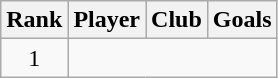<table class="wikitable" style="text-align:center">
<tr>
<th>Rank</th>
<th>Player</th>
<th>Club</th>
<th>Goals</th>
</tr>
<tr>
<td rowspan="1">1</td>
</tr>
</table>
